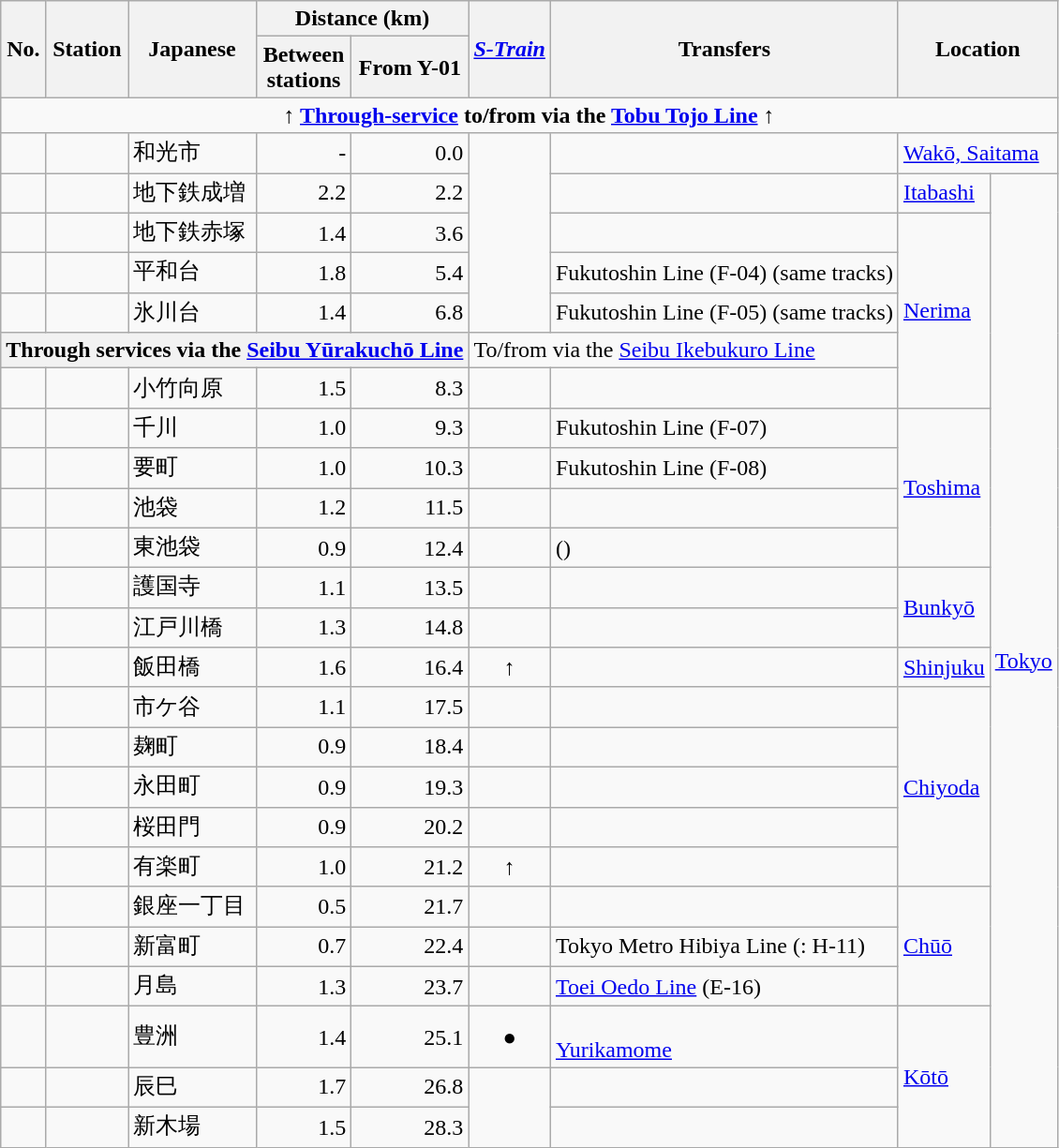<table class="wikitable" rules="all">
<tr>
<th rowspan="2">No.</th>
<th rowspan="2">Station</th>
<th rowspan="2">Japanese</th>
<th style="width: 5em;" colspan="2">Distance (km)</th>
<th rowspan="2"><em><a href='#'>S-Train</a></em></th>
<th rowspan="2">Transfers</th>
<th colspan="2" rowspan="2">Location</th>
</tr>
<tr>
<th>Between<br>stations</th>
<th>From Y-01</th>
</tr>
<tr>
<td colspan="9" align="center"><strong>↑ <a href='#'>Through-service</a> to/from  via the  <a href='#'>Tobu Tojo Line</a> ↑</strong></td>
</tr>
<tr>
<td></td>
<td></td>
<td>和光市</td>
<td style="text-align: right;">-</td>
<td style="text-align: right;">0.0</td>
<td rowspan="5" style="text-align: center;"> </td>
<td></td>
<td colspan="2"><a href='#'>Wakō, Saitama</a></td>
</tr>
<tr>
<td></td>
<td></td>
<td>地下鉄成増</td>
<td style="text-align: right;">2.2</td>
<td style="text-align: right;">2.2</td>
<td></td>
<td><a href='#'>Itabashi</a></td>
<td rowspan="24"><a href='#'>Tokyo</a></td>
</tr>
<tr>
<td></td>
<td></td>
<td>地下鉄赤塚</td>
<td style="text-align: right;">1.4</td>
<td style="text-align: right;">3.6</td>
<td></td>
<td rowspan="5"><a href='#'>Nerima</a></td>
</tr>
<tr>
<td></td>
<td></td>
<td>平和台</td>
<td style="text-align: right;">1.8</td>
<td style="text-align: right;">5.4</td>
<td> Fukutoshin Line (F-04) (same tracks)</td>
</tr>
<tr>
<td></td>
<td></td>
<td>氷川台</td>
<td style="text-align: right;">1.4</td>
<td style="text-align: right;">6.8</td>
<td> Fukutoshin Line (F-05) (same tracks)</td>
</tr>
<tr>
<th colspan="5">Through services via the  <a href='#'>Seibu Yūrakuchō Line</a></th>
<td colspan="2">To/from  via the  <a href='#'>Seibu Ikebukuro Line</a></td>
</tr>
<tr>
<td></td>
<td></td>
<td>小竹向原</td>
<td style="text-align: right;">1.5</td>
<td style="text-align: right;">8.3</td>
<td style="text-align: center;"></td>
<td></td>
</tr>
<tr>
<td></td>
<td></td>
<td>千川</td>
<td style="text-align: right;">1.0</td>
<td style="text-align: right;">9.3</td>
<td style="text-align: center;"></td>
<td> Fukutoshin Line (F-07)</td>
<td rowspan="4"><a href='#'>Toshima</a></td>
</tr>
<tr>
<td></td>
<td></td>
<td>要町</td>
<td style="text-align: right;">1.0</td>
<td style="text-align: right;">10.3</td>
<td style="text-align: center;"></td>
<td> Fukutoshin Line (F-08)</td>
</tr>
<tr>
<td></td>
<td></td>
<td>池袋</td>
<td style="text-align: right;">1.2</td>
<td style="text-align: right;">11.5</td>
<td style="text-align: center;"></td>
<td></td>
</tr>
<tr>
<td></td>
<td></td>
<td>東池袋</td>
<td style="text-align: right;">0.9</td>
<td style="text-align: right;">12.4</td>
<td style="text-align: center;"></td>
<td> ()</td>
</tr>
<tr>
<td></td>
<td></td>
<td>護国寺</td>
<td style="text-align: right;">1.1</td>
<td style="text-align: right;">13.5</td>
<td style="text-align: center;"></td>
<td> </td>
<td rowspan="2"><a href='#'>Bunkyō</a></td>
</tr>
<tr>
<td></td>
<td></td>
<td>江戸川橋</td>
<td style="text-align: right;">1.3</td>
<td style="text-align: right;">14.8</td>
<td style="text-align: center;"></td>
<td> </td>
</tr>
<tr>
<td></td>
<td></td>
<td>飯田橋</td>
<td style="text-align: right;">1.6</td>
<td style="text-align: right;">16.4</td>
<td style="text-align: center;">↑</td>
<td></td>
<td><a href='#'>Shinjuku</a></td>
</tr>
<tr>
<td></td>
<td></td>
<td>市ケ谷</td>
<td style="text-align: right;">1.1</td>
<td style="text-align: right;">17.5</td>
<td style="text-align: center;"></td>
<td></td>
<td rowspan="5"><a href='#'>Chiyoda</a></td>
</tr>
<tr>
<td></td>
<td></td>
<td>麹町</td>
<td style="text-align: right;">0.9</td>
<td style="text-align: right;">18.4</td>
<td style="text-align: center;"></td>
<td> </td>
</tr>
<tr>
<td></td>
<td></td>
<td>永田町</td>
<td style="text-align: right;">0.9</td>
<td style="text-align: right;">19.3</td>
<td style="text-align: center;"></td>
<td></td>
</tr>
<tr>
<td></td>
<td></td>
<td>桜田門</td>
<td style="text-align: right;">0.9</td>
<td style="text-align: right;">20.2</td>
<td style="text-align: center;"></td>
<td> </td>
</tr>
<tr>
<td></td>
<td></td>
<td>有楽町</td>
<td style="text-align: right;">1.0</td>
<td style="text-align: right;">21.2</td>
<td style="text-align: center;">↑</td>
<td></td>
</tr>
<tr>
<td></td>
<td></td>
<td>銀座一丁目</td>
<td style="text-align: right;">0.5</td>
<td style="text-align: right;">21.7</td>
<td style="text-align: center;"></td>
<td></td>
<td rowspan="3"><a href='#'>Chūō</a></td>
</tr>
<tr>
<td></td>
<td></td>
<td>新富町</td>
<td style="text-align: right;">0.7</td>
<td style="text-align: right;">22.4</td>
<td style="text-align: center;"></td>
<td> Tokyo Metro Hibiya Line (: H-11)</td>
</tr>
<tr>
<td></td>
<td></td>
<td>月島</td>
<td style="text-align: right;">1.3</td>
<td style="text-align: right;">23.7</td>
<td style="text-align: center;"></td>
<td> <a href='#'>Toei Oedo Line</a> (E-16)</td>
</tr>
<tr>
<td></td>
<td></td>
<td>豊洲</td>
<td style="text-align: right;">1.4</td>
<td style="text-align: right;">25.1</td>
<td style="text-align: center;">●</td>
<td><br> <a href='#'>Yurikamome</a></td>
<td rowspan="5"><a href='#'>Kōtō</a></td>
</tr>
<tr>
<td></td>
<td></td>
<td>辰巳</td>
<td style="text-align: right;">1.7</td>
<td style="text-align: right;">26.8</td>
<td rowspan="2"> </td>
</tr>
<tr>
<td></td>
<td></td>
<td>新木場</td>
<td style="text-align: right;">1.5</td>
<td style="text-align: right;">28.3</td>
<td></td>
</tr>
</table>
